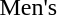<table>
<tr>
<td>Men's</td>
<td></td>
<td></td>
<td></td>
</tr>
</table>
